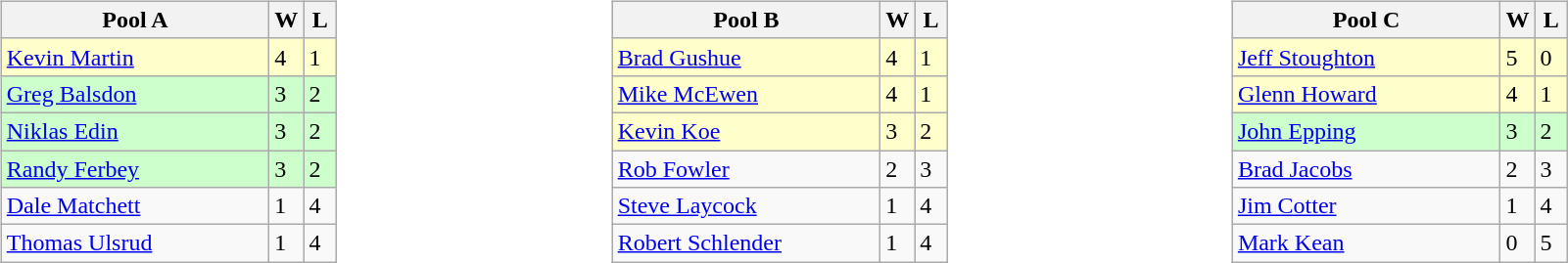<table>
<tr>
<td width=10% valign="top"><br><table class="wikitable">
<tr>
<th width=175>Pool A</th>
<th width=15>W</th>
<th width=15>L</th>
</tr>
<tr bgcolor=#ffffcc>
<td> <a href='#'>Kevin Martin</a></td>
<td>4</td>
<td>1</td>
</tr>
<tr bgcolor=#ccffcc>
<td> <a href='#'>Greg Balsdon</a></td>
<td>3</td>
<td>2</td>
</tr>
<tr bgcolor=#ccffcc>
<td> <a href='#'>Niklas Edin</a></td>
<td>3</td>
<td>2</td>
</tr>
<tr bgcolor=#ccffcc>
<td> <a href='#'>Randy Ferbey</a></td>
<td>3</td>
<td>2</td>
</tr>
<tr>
<td> <a href='#'>Dale Matchett</a></td>
<td>1</td>
<td>4</td>
</tr>
<tr>
<td> <a href='#'>Thomas Ulsrud</a></td>
<td>1</td>
<td>4</td>
</tr>
</table>
</td>
<td width=10% valign="top"><br><table class="wikitable">
<tr>
<th width=175>Pool B</th>
<th width=15>W</th>
<th width=15>L</th>
</tr>
<tr bgcolor=#ffffcc>
<td> <a href='#'>Brad Gushue</a></td>
<td>4</td>
<td>1</td>
</tr>
<tr bgcolor=#ffffcc>
<td> <a href='#'>Mike McEwen</a></td>
<td>4</td>
<td>1</td>
</tr>
<tr bgcolor=#ffffcc>
<td> <a href='#'>Kevin Koe</a></td>
<td>3</td>
<td>2</td>
</tr>
<tr>
<td> <a href='#'>Rob Fowler</a></td>
<td>2</td>
<td>3</td>
</tr>
<tr>
<td> <a href='#'>Steve Laycock</a></td>
<td>1</td>
<td>4</td>
</tr>
<tr>
<td> <a href='#'>Robert Schlender</a></td>
<td>1</td>
<td>4</td>
</tr>
</table>
</td>
<td width=10% valign="top"><br><table class="wikitable">
<tr>
<th width=175>Pool C</th>
<th width=15>W</th>
<th width=15>L</th>
</tr>
<tr bgcolor=#ffffcc>
<td> <a href='#'>Jeff Stoughton</a></td>
<td>5</td>
<td>0</td>
</tr>
<tr bgcolor=#ffffcc>
<td> <a href='#'>Glenn Howard</a></td>
<td>4</td>
<td>1</td>
</tr>
<tr bgcolor=#ccffcc>
<td> <a href='#'>John Epping</a></td>
<td>3</td>
<td>2</td>
</tr>
<tr>
<td> <a href='#'>Brad Jacobs</a></td>
<td>2</td>
<td>3</td>
</tr>
<tr>
<td> <a href='#'>Jim Cotter</a></td>
<td>1</td>
<td>4</td>
</tr>
<tr>
<td> <a href='#'>Mark Kean</a></td>
<td>0</td>
<td>5</td>
</tr>
</table>
</td>
</tr>
</table>
